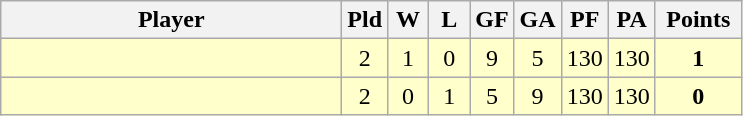<table class="wikitable" style="text-align:center;">
<tr>
<th width=220>Player</th>
<th width=20>Pld</th>
<th width=20>W</th>
<th width=20>L</th>
<th width=20>GF</th>
<th width=20>GA</th>
<th width=20>PF</th>
<th width=20>PA</th>
<th width=50>Points</th>
</tr>
<tr style="background:#ffffcc;">
<td style="text-align:left;"></td>
<td>2</td>
<td>1</td>
<td>0</td>
<td>9</td>
<td>5</td>
<td>130</td>
<td>130</td>
<td><strong>1</strong></td>
</tr>
<tr style="background:#ffffcc;">
<td style="text-align:left;"></td>
<td>2</td>
<td>0</td>
<td>1</td>
<td>5</td>
<td>9</td>
<td>130</td>
<td>130</td>
<td><strong>0</strong></td>
</tr>
</table>
